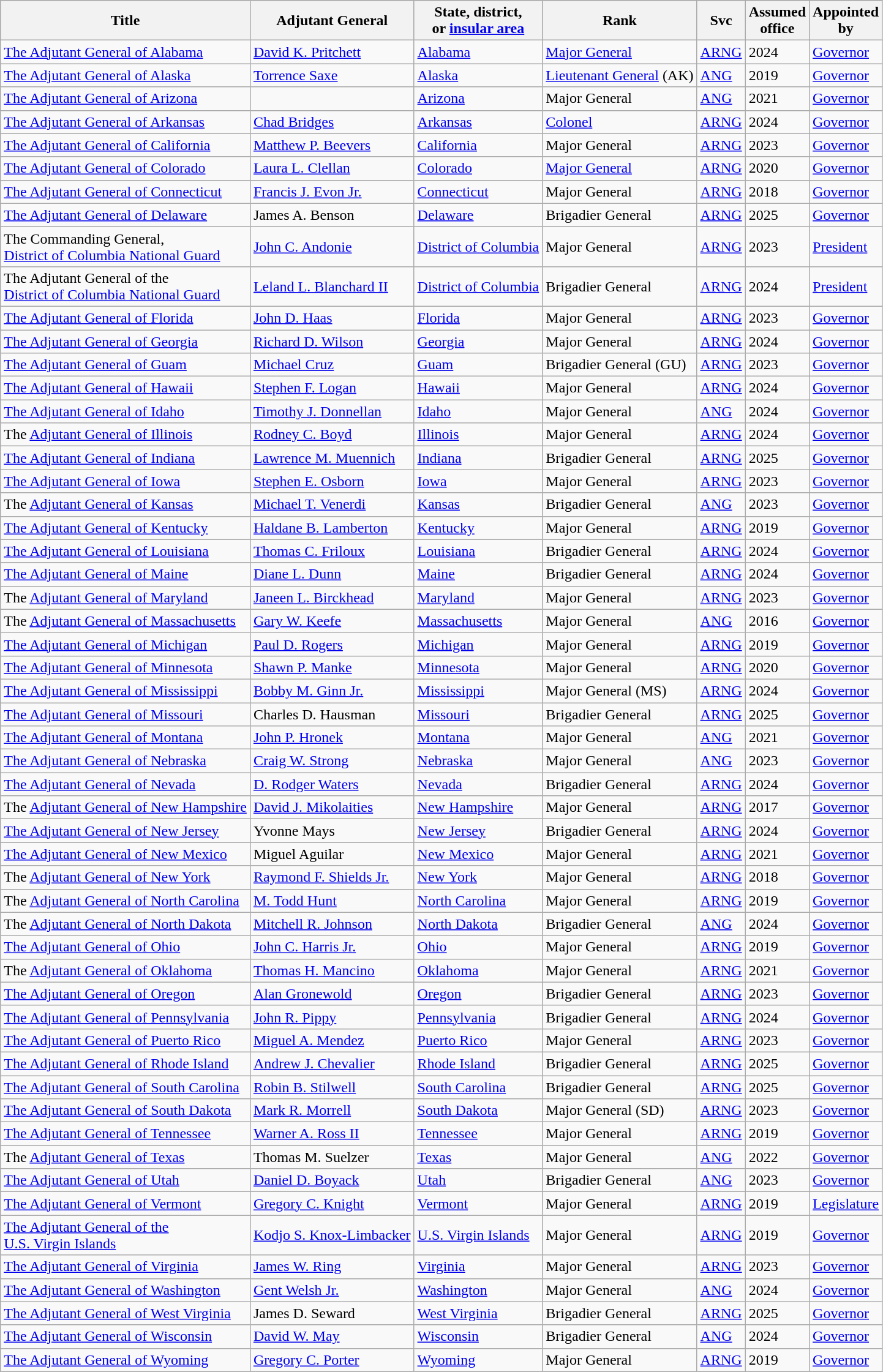<table class="wikitable sortable">
<tr style="background:#ccc;">
<th class="unsortable">Title</th>
<th>Adjutant General</th>
<th class="unsortable">State, district,<br>or <a href='#'>insular area</a></th>
<th>Rank</th>
<th>Svc</th>
<th>Assumed<br>office</th>
<th>Appointed<br>by</th>
</tr>
<tr>
<td><a href='#'>The Adjutant General of Alabama</a></td>
<td><a href='#'>David K. Pritchett</a></td>
<td><a href='#'>Alabama</a></td>
<td><a href='#'>Major General</a></td>
<td><a href='#'>ARNG</a></td>
<td>2024</td>
<td><a href='#'>Governor</a></td>
</tr>
<tr>
<td><a href='#'>The Adjutant General of Alaska</a></td>
<td><a href='#'>Torrence Saxe</a></td>
<td><a href='#'>Alaska</a></td>
<td><a href='#'>Lieutenant General</a> (AK)</td>
<td><a href='#'>ANG</a></td>
<td>2019</td>
<td><a href='#'>Governor</a></td>
</tr>
<tr>
<td><a href='#'>The Adjutant General of Arizona</a></td>
<td></td>
<td><a href='#'>Arizona</a></td>
<td>Major General</td>
<td><a href='#'>ANG</a></td>
<td>2021</td>
<td><a href='#'>Governor</a></td>
</tr>
<tr>
<td><a href='#'>The Adjutant General of Arkansas</a></td>
<td><a href='#'>Chad Bridges</a></td>
<td><a href='#'>Arkansas</a></td>
<td><a href='#'>Colonel</a></td>
<td><a href='#'>ARNG</a></td>
<td>2024</td>
<td><a href='#'>Governor</a></td>
</tr>
<tr>
<td><a href='#'>The Adjutant General of California</a></td>
<td><a href='#'>Matthew P. Beevers</a></td>
<td><a href='#'>California</a></td>
<td>Major General</td>
<td><a href='#'>ARNG</a></td>
<td>2023</td>
<td><a href='#'>Governor</a></td>
</tr>
<tr>
<td><a href='#'>The Adjutant General of Colorado</a></td>
<td><a href='#'>Laura L. Clellan</a></td>
<td><a href='#'>Colorado</a></td>
<td><a href='#'>Major General</a></td>
<td><a href='#'>ARNG</a></td>
<td>2020</td>
<td><a href='#'>Governor</a></td>
</tr>
<tr>
<td><a href='#'>The Adjutant General of Connecticut</a></td>
<td><a href='#'>Francis J. Evon Jr.</a></td>
<td><a href='#'>Connecticut</a></td>
<td>Major General</td>
<td><a href='#'>ARNG</a></td>
<td>2018</td>
<td><a href='#'>Governor</a></td>
</tr>
<tr>
<td><a href='#'>The Adjutant General of Delaware</a></td>
<td>James A. Benson</td>
<td><a href='#'>Delaware</a></td>
<td>Brigadier General</td>
<td><a href='#'>ARNG</a></td>
<td>2025</td>
<td><a href='#'>Governor</a></td>
</tr>
<tr>
<td>The Commanding General,<br><a href='#'>District of Columbia National Guard</a></td>
<td><a href='#'>John C. Andonie</a></td>
<td><a href='#'>District of Columbia</a></td>
<td>Major General</td>
<td><a href='#'>ARNG</a></td>
<td>2023</td>
<td><a href='#'>President</a></td>
</tr>
<tr>
<td>The Adjutant General of the<br><a href='#'>District of Columbia National Guard</a></td>
<td><a href='#'>Leland L. Blanchard II</a></td>
<td><a href='#'>District of Columbia</a></td>
<td>Brigadier General</td>
<td><a href='#'>ARNG</a></td>
<td>2024</td>
<td><a href='#'>President</a></td>
</tr>
<tr>
<td><a href='#'>The Adjutant General of Florida</a></td>
<td><a href='#'>John D. Haas</a></td>
<td><a href='#'>Florida</a></td>
<td>Major General</td>
<td><a href='#'>ARNG</a></td>
<td>2023</td>
<td><a href='#'>Governor</a></td>
</tr>
<tr>
<td><a href='#'>The Adjutant General of Georgia</a></td>
<td><a href='#'>Richard D. Wilson</a></td>
<td><a href='#'>Georgia</a></td>
<td>Major General</td>
<td><a href='#'>ARNG</a></td>
<td>2024</td>
<td><a href='#'>Governor</a></td>
</tr>
<tr>
<td><a href='#'>The Adjutant General of Guam</a></td>
<td><a href='#'>Michael Cruz</a></td>
<td><a href='#'>Guam</a></td>
<td>Brigadier General (GU)</td>
<td><a href='#'>ARNG</a></td>
<td>2023</td>
<td><a href='#'>Governor</a></td>
</tr>
<tr>
<td><a href='#'>The Adjutant General of Hawaii</a></td>
<td><a href='#'>Stephen F. Logan</a></td>
<td><a href='#'>Hawaii</a></td>
<td>Major General</td>
<td><a href='#'>ARNG</a></td>
<td>2024</td>
<td><a href='#'>Governor</a></td>
</tr>
<tr>
<td><a href='#'>The Adjutant General of Idaho</a></td>
<td><a href='#'>Timothy J. Donnellan</a></td>
<td><a href='#'>Idaho</a></td>
<td>Major General</td>
<td><a href='#'>ANG</a></td>
<td>2024</td>
<td><a href='#'>Governor</a></td>
</tr>
<tr>
<td>The <a href='#'>Adjutant General of Illinois</a></td>
<td><a href='#'>Rodney C. Boyd</a></td>
<td><a href='#'>Illinois</a></td>
<td>Major General</td>
<td><a href='#'>ARNG</a></td>
<td>2024</td>
<td><a href='#'>Governor</a></td>
</tr>
<tr>
<td><a href='#'>The Adjutant General of Indiana</a></td>
<td><a href='#'>Lawrence M. Muennich</a></td>
<td><a href='#'>Indiana</a></td>
<td>Brigadier General</td>
<td><a href='#'>ARNG</a></td>
<td>2025</td>
<td><a href='#'>Governor</a></td>
</tr>
<tr>
<td><a href='#'>The Adjutant General of Iowa</a></td>
<td><a href='#'>Stephen E. Osborn</a></td>
<td><a href='#'>Iowa</a></td>
<td>Major General</td>
<td><a href='#'>ARNG</a></td>
<td>2023</td>
<td><a href='#'>Governor</a></td>
</tr>
<tr>
<td>The <a href='#'>Adjutant General of Kansas</a></td>
<td><a href='#'>Michael T. Venerdi</a></td>
<td><a href='#'>Kansas</a></td>
<td>Brigadier General</td>
<td><a href='#'>ANG</a></td>
<td>2023</td>
<td><a href='#'>Governor</a></td>
</tr>
<tr>
<td><a href='#'>The Adjutant General of Kentucky</a></td>
<td><a href='#'>Haldane B. Lamberton</a></td>
<td><a href='#'>Kentucky</a></td>
<td>Major General</td>
<td><a href='#'>ARNG</a></td>
<td>2019</td>
<td><a href='#'>Governor</a></td>
</tr>
<tr>
<td><a href='#'>The Adjutant General of Louisiana</a></td>
<td><a href='#'>Thomas C. Friloux</a></td>
<td><a href='#'>Louisiana</a></td>
<td>Brigadier General</td>
<td><a href='#'>ARNG</a></td>
<td>2024</td>
<td><a href='#'>Governor</a></td>
</tr>
<tr>
<td><a href='#'>The Adjutant General of Maine</a></td>
<td><a href='#'>Diane L. Dunn</a></td>
<td><a href='#'>Maine</a></td>
<td>Brigadier General</td>
<td><a href='#'>ARNG</a></td>
<td>2024</td>
<td><a href='#'>Governor</a></td>
</tr>
<tr>
<td>The <a href='#'>Adjutant General of Maryland</a></td>
<td><a href='#'>Janeen L. Birckhead</a></td>
<td><a href='#'>Maryland</a></td>
<td>Major General</td>
<td><a href='#'>ARNG</a></td>
<td>2023</td>
<td><a href='#'>Governor</a></td>
</tr>
<tr>
<td>The <a href='#'>Adjutant General of Massachusetts</a></td>
<td><a href='#'>Gary W. Keefe</a><br></td>
<td><a href='#'>Massachusetts</a></td>
<td>Major General</td>
<td><a href='#'>ANG</a></td>
<td>2016</td>
<td><a href='#'>Governor</a></td>
</tr>
<tr>
<td><a href='#'>The Adjutant General of Michigan</a></td>
<td><a href='#'>Paul D. Rogers</a></td>
<td><a href='#'>Michigan</a></td>
<td>Major General</td>
<td><a href='#'>ARNG</a></td>
<td>2019</td>
<td><a href='#'>Governor</a></td>
</tr>
<tr>
<td><a href='#'>The Adjutant General of Minnesota</a></td>
<td><a href='#'>Shawn P. Manke</a></td>
<td><a href='#'>Minnesota</a></td>
<td>Major General</td>
<td><a href='#'>ARNG</a></td>
<td>2020</td>
<td><a href='#'>Governor</a></td>
</tr>
<tr>
<td><a href='#'>The Adjutant General of Mississippi</a></td>
<td><a href='#'>Bobby M. Ginn Jr.</a></td>
<td><a href='#'>Mississippi</a></td>
<td>Major General (MS)</td>
<td><a href='#'>ARNG</a></td>
<td>2024</td>
<td><a href='#'>Governor</a></td>
</tr>
<tr>
<td><a href='#'>The Adjutant General of Missouri</a></td>
<td>Charles D. Hausman</td>
<td><a href='#'>Missouri</a></td>
<td>Brigadier General</td>
<td><a href='#'>ARNG</a></td>
<td>2025</td>
<td><a href='#'>Governor</a></td>
</tr>
<tr>
<td><a href='#'>The Adjutant General of Montana</a></td>
<td><a href='#'>John P. Hronek</a></td>
<td><a href='#'>Montana</a></td>
<td>Major General</td>
<td><a href='#'>ANG</a></td>
<td>2021</td>
<td><a href='#'>Governor</a></td>
</tr>
<tr>
<td><a href='#'>The Adjutant General of Nebraska</a></td>
<td><a href='#'>Craig W. Strong</a></td>
<td><a href='#'>Nebraska</a></td>
<td>Major General</td>
<td><a href='#'>ANG</a></td>
<td>2023</td>
<td><a href='#'>Governor</a></td>
</tr>
<tr>
<td><a href='#'>The Adjutant General of Nevada</a></td>
<td><a href='#'>D. Rodger Waters</a></td>
<td><a href='#'>Nevada</a></td>
<td>Brigadier General</td>
<td><a href='#'>ARNG</a></td>
<td>2024</td>
<td><a href='#'>Governor</a></td>
</tr>
<tr>
<td>The <a href='#'>Adjutant General of New Hampshire</a></td>
<td><a href='#'>David J. Mikolaities</a></td>
<td><a href='#'>New Hampshire</a></td>
<td>Major General</td>
<td><a href='#'>ARNG</a></td>
<td>2017</td>
<td><a href='#'>Governor</a></td>
</tr>
<tr>
<td><a href='#'>The Adjutant General of New Jersey</a></td>
<td>Yvonne Mays</td>
<td><a href='#'>New Jersey</a></td>
<td>Brigadier General</td>
<td><a href='#'>ARNG</a></td>
<td>2024</td>
<td><a href='#'>Governor</a></td>
</tr>
<tr>
<td><a href='#'>The Adjutant General of New Mexico</a></td>
<td>Miguel Aguilar</td>
<td><a href='#'>New Mexico</a></td>
<td>Major General</td>
<td><a href='#'>ARNG</a></td>
<td>2021</td>
<td><a href='#'>Governor</a></td>
</tr>
<tr>
<td>The <a href='#'>Adjutant General of New York</a></td>
<td><a href='#'>Raymond F. Shields Jr.</a></td>
<td><a href='#'>New York</a></td>
<td>Major General</td>
<td><a href='#'>ARNG</a></td>
<td>2018</td>
<td><a href='#'>Governor</a></td>
</tr>
<tr>
<td>The <a href='#'>Adjutant General of North Carolina</a></td>
<td><a href='#'>M. Todd Hunt</a></td>
<td><a href='#'>North Carolina</a></td>
<td>Major General</td>
<td><a href='#'>ARNG</a></td>
<td>2019</td>
<td><a href='#'>Governor</a></td>
</tr>
<tr>
<td>The <a href='#'>Adjutant General of North Dakota</a></td>
<td><a href='#'>Mitchell R. Johnson</a></td>
<td><a href='#'>North Dakota</a></td>
<td>Brigadier General</td>
<td><a href='#'>ANG</a></td>
<td>2024</td>
<td><a href='#'>Governor</a></td>
</tr>
<tr>
<td><a href='#'>The Adjutant General of Ohio</a></td>
<td><a href='#'>John C. Harris Jr.</a></td>
<td><a href='#'>Ohio</a></td>
<td>Major General</td>
<td><a href='#'>ARNG</a></td>
<td>2019</td>
<td><a href='#'>Governor</a></td>
</tr>
<tr>
<td>The <a href='#'>Adjutant General of Oklahoma</a></td>
<td><a href='#'>Thomas H. Mancino</a></td>
<td><a href='#'>Oklahoma</a></td>
<td>Major General</td>
<td><a href='#'>ARNG</a></td>
<td>2021</td>
<td><a href='#'>Governor</a></td>
</tr>
<tr>
<td><a href='#'>The Adjutant General of Oregon</a></td>
<td><a href='#'>Alan Gronewold</a></td>
<td><a href='#'>Oregon</a></td>
<td>Brigadier General</td>
<td><a href='#'>ARNG</a></td>
<td>2023</td>
<td><a href='#'>Governor</a></td>
</tr>
<tr>
<td><a href='#'>The Adjutant General of Pennsylvania</a></td>
<td><a href='#'>John R. Pippy</a></td>
<td><a href='#'>Pennsylvania</a></td>
<td>Brigadier General</td>
<td><a href='#'>ARNG</a></td>
<td>2024</td>
<td><a href='#'>Governor</a></td>
</tr>
<tr>
<td><a href='#'>The Adjutant General of Puerto Rico</a></td>
<td><a href='#'>Miguel A. Mendez</a></td>
<td><a href='#'>Puerto Rico</a></td>
<td>Major General</td>
<td><a href='#'>ARNG</a></td>
<td>2023</td>
<td><a href='#'>Governor</a></td>
</tr>
<tr>
<td><a href='#'>The Adjutant General of Rhode Island</a></td>
<td><a href='#'>Andrew J. Chevalier</a></td>
<td><a href='#'>Rhode Island</a></td>
<td>Brigadier General</td>
<td><a href='#'>ARNG</a></td>
<td>2025</td>
<td><a href='#'>Governor</a></td>
</tr>
<tr>
<td><a href='#'>The Adjutant General of South Carolina</a></td>
<td><a href='#'>Robin B. Stilwell</a></td>
<td><a href='#'>South Carolina</a></td>
<td>Brigadier General</td>
<td><a href='#'>ARNG</a></td>
<td>2025</td>
<td><a href='#'>Governor</a></td>
</tr>
<tr>
<td><a href='#'>The Adjutant General of South Dakota</a></td>
<td><a href='#'>Mark R. Morrell</a></td>
<td><a href='#'>South Dakota</a></td>
<td>Major General (SD)</td>
<td><a href='#'>ARNG</a></td>
<td>2023</td>
<td><a href='#'>Governor</a></td>
</tr>
<tr>
<td><a href='#'>The Adjutant General of Tennessee</a></td>
<td><a href='#'>Warner A. Ross II</a></td>
<td><a href='#'>Tennessee</a></td>
<td>Major General</td>
<td><a href='#'>ARNG</a></td>
<td>2019</td>
<td><a href='#'>Governor</a></td>
</tr>
<tr>
<td>The <a href='#'>Adjutant General of Texas</a></td>
<td>Thomas M. Suelzer</td>
<td><a href='#'>Texas</a></td>
<td>Major General</td>
<td><a href='#'>ANG</a></td>
<td>2022</td>
<td><a href='#'>Governor</a></td>
</tr>
<tr>
<td><a href='#'>The Adjutant General of Utah</a></td>
<td><a href='#'>Daniel D. Boyack</a></td>
<td><a href='#'>Utah</a></td>
<td>Brigadier General</td>
<td><a href='#'>ANG</a></td>
<td>2023</td>
<td><a href='#'>Governor</a></td>
</tr>
<tr>
<td><a href='#'>The Adjutant General of Vermont</a></td>
<td><a href='#'>Gregory C. Knight</a></td>
<td><a href='#'>Vermont</a></td>
<td>Major General</td>
<td><a href='#'>ARNG</a></td>
<td>2019</td>
<td><a href='#'>Legislature</a></td>
</tr>
<tr>
<td><a href='#'>The Adjutant General of the<br>U.S. Virgin Islands</a></td>
<td><a href='#'>Kodjo S. Knox-Limbacker</a></td>
<td><a href='#'>U.S. Virgin Islands</a></td>
<td>Major General</td>
<td><a href='#'>ARNG</a></td>
<td>2019</td>
<td><a href='#'>Governor</a></td>
</tr>
<tr>
<td><a href='#'>The Adjutant General of Virginia</a></td>
<td><a href='#'>James W. Ring</a></td>
<td><a href='#'>Virginia</a></td>
<td>Major General</td>
<td><a href='#'>ARNG</a></td>
<td>2023</td>
<td><a href='#'>Governor</a></td>
</tr>
<tr>
<td><a href='#'>The Adjutant General of Washington</a></td>
<td><a href='#'>Gent Welsh Jr.</a></td>
<td><a href='#'>Washington</a></td>
<td>Major General</td>
<td><a href='#'>ANG</a></td>
<td>2024</td>
<td><a href='#'>Governor</a></td>
</tr>
<tr>
<td><a href='#'>The Adjutant General of West Virginia</a></td>
<td>James D. Seward</td>
<td><a href='#'>West Virginia</a></td>
<td>Brigadier General</td>
<td><a href='#'>ARNG</a></td>
<td>2025</td>
<td><a href='#'>Governor</a></td>
</tr>
<tr>
<td><a href='#'>The Adjutant General of Wisconsin</a></td>
<td><a href='#'>David W. May</a></td>
<td><a href='#'>Wisconsin</a></td>
<td>Brigadier General</td>
<td><a href='#'>ANG</a></td>
<td>2024</td>
<td><a href='#'>Governor</a></td>
</tr>
<tr>
<td><a href='#'>The Adjutant General of Wyoming</a></td>
<td><a href='#'>Gregory C. Porter</a></td>
<td><a href='#'>Wyoming</a></td>
<td>Major General</td>
<td><a href='#'>ARNG</a></td>
<td>2019</td>
<td><a href='#'>Governor</a></td>
</tr>
</table>
